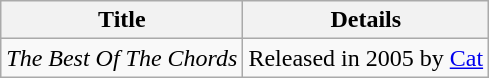<table class="wikitable">
<tr>
<th><strong>Title</strong></th>
<th><strong>Details</strong></th>
</tr>
<tr>
<td><em>The Best Of The Chords</em></td>
<td>Released in 2005 by <a href='#'>Cat</a></td>
</tr>
</table>
